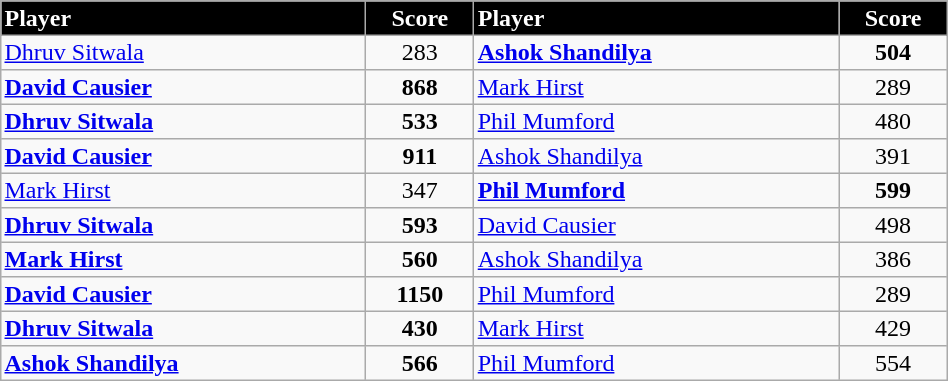<table border="2" cellpadding="2" cellspacing="0" style="margin: 0; background: #f9f9f9; border: 1px #aaa solid; border-collapse: collapse; font-size: 100%;" width=50%>
<tr>
<th bgcolor="000000" style="color:white; text-align:left" width=20%>Player</th>
<th bgcolor="000000" style="color:white; text-align:center" width=5%>Score</th>
<th bgcolor="000000" style="color:white; text-align:left" width=20%>Player</th>
<th bgcolor="000000" style="color:white; text-align:center" width= 5%>Score</th>
</tr>
<tr>
<td style="text-align:left"> <a href='#'>Dhruv Sitwala</a></td>
<td style="text-align:center">283</td>
<td style="text-align:left"> <strong><a href='#'>Ashok Shandilya</a></strong></td>
<td style="text-align:center"><strong>504</strong></td>
</tr>
<tr>
<td style="text-align:left"> <strong><a href='#'>David Causier</a></strong></td>
<td style="text-align:center"><strong>868</strong></td>
<td style="text-align:left"> <a href='#'>Mark Hirst</a></td>
<td style="text-align:center">289</td>
</tr>
<tr>
<td style="text-align:left"> <strong><a href='#'>Dhruv Sitwala</a></strong></td>
<td style="text-align:center"><strong>533</strong></td>
<td style="text-align:left"> <a href='#'>Phil Mumford</a></td>
<td style="text-align:center">480</td>
</tr>
<tr>
<td style="text-align:left"> <strong><a href='#'>David Causier</a></strong></td>
<td style="text-align:center"><strong>911</strong></td>
<td style="text-align:left"> <a href='#'>Ashok Shandilya</a></td>
<td style="text-align:center">391</td>
</tr>
<tr>
<td style="text-align:left"> <a href='#'>Mark Hirst</a></td>
<td style="text-align:center">347</td>
<td style="text-align:left"> <strong><a href='#'>Phil Mumford</a></strong></td>
<td style="text-align:center"><strong>599</strong></td>
</tr>
<tr>
<td style="text-align:left"> <strong><a href='#'>Dhruv Sitwala</a></strong></td>
<td style="text-align:center"><strong>593</strong></td>
<td style="text-align:left"> <a href='#'>David Causier</a></td>
<td style="text-align:center">498</td>
</tr>
<tr>
<td style="text-align:left"> <strong><a href='#'>Mark Hirst</a></strong></td>
<td style="text-align:center"><strong>560</strong></td>
<td style="text-align:left"> <a href='#'>Ashok Shandilya</a></td>
<td style="text-align:center">386</td>
</tr>
<tr>
<td style="text-align:left"> <strong><a href='#'>David Causier</a></strong></td>
<td style="text-align:center"><strong>1150</strong></td>
<td style="text-align:left"> <a href='#'>Phil Mumford</a></td>
<td style="text-align:center">289</td>
</tr>
<tr>
<td style="text-align:left"> <strong><a href='#'>Dhruv Sitwala</a></strong></td>
<td style="text-align:center"><strong>430</strong></td>
<td style="text-align:left"> <a href='#'>Mark Hirst</a></td>
<td style="text-align:center">429</td>
</tr>
<tr>
<td style="text-align:left"> <strong><a href='#'>Ashok Shandilya</a></strong></td>
<td style="text-align:center"><strong>566</strong></td>
<td style="text-align:left"> <a href='#'>Phil Mumford</a></td>
<td style="text-align:center">554</td>
</tr>
</table>
